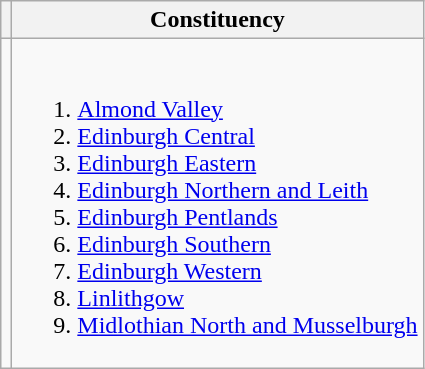<table class= wikitable>
<tr>
<th></th>
<th>Constituency</th>
</tr>
<tr>
<td></td>
<td valign="top"><br><ol><li><a href='#'>Almond Valley</a></li><li><a href='#'>Edinburgh Central</a></li><li><a href='#'>Edinburgh Eastern</a></li><li><a href='#'>Edinburgh Northern and Leith</a></li><li><a href='#'>Edinburgh Pentlands</a></li><li><a href='#'>Edinburgh Southern</a></li><li><a href='#'>Edinburgh Western</a></li><li><a href='#'>Linlithgow</a></li><li><a href='#'>Midlothian North and Musselburgh</a></li></ol></td>
</tr>
</table>
